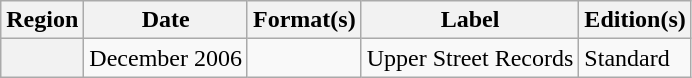<table class="wikitable plainrowheaders">
<tr>
<th scope="col">Region</th>
<th scope="col">Date</th>
<th scope="col">Format(s)</th>
<th scope="col">Label</th>
<th scope="col">Edition(s)</th>
</tr>
<tr>
<th scope="row"></th>
<td>December 2006</td>
<td></td>
<td>Upper Street Records</td>
<td>Standard</td>
</tr>
</table>
